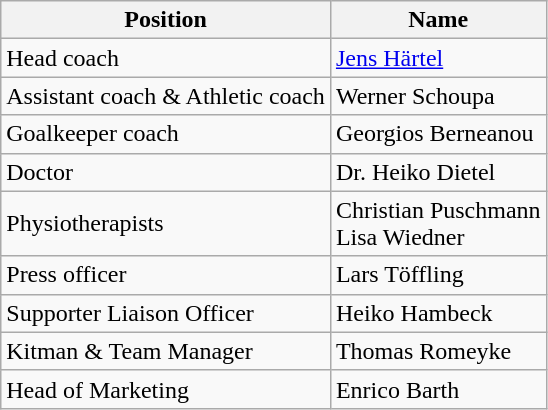<table class="wikitable">
<tr>
<th>Position</th>
<th>Name</th>
</tr>
<tr>
<td>Head coach</td>
<td> <a href='#'>Jens Härtel</a></td>
</tr>
<tr>
<td>Assistant coach & Athletic coach</td>
<td> Werner Schoupa</td>
</tr>
<tr>
<td>Goalkeeper coach</td>
<td> Georgios Berneanou</td>
</tr>
<tr>
<td>Doctor</td>
<td> Dr. Heiko Dietel</td>
</tr>
<tr>
<td>Physiotherapists</td>
<td> Christian Puschmann <br>  Lisa Wiedner</td>
</tr>
<tr>
<td>Press officer</td>
<td> Lars Töffling</td>
</tr>
<tr>
<td>Supporter Liaison Officer</td>
<td> Heiko Hambeck</td>
</tr>
<tr>
<td>Kitman & Team Manager</td>
<td> Thomas Romeyke</td>
</tr>
<tr>
<td>Head of Marketing</td>
<td> Enrico Barth</td>
</tr>
</table>
